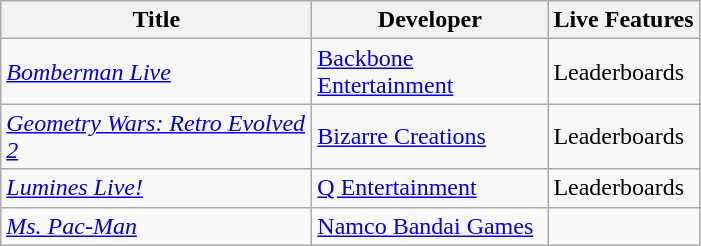<table class="wikitable">
<tr>
<th width="200">Title</th>
<th width="150">Developer</th>
<th>Live Features</th>
</tr>
<tr>
<td><em><a href='#'>Bomberman Live</a></em></td>
<td><a href='#'>Backbone Entertainment</a></td>
<td>Leaderboards</td>
</tr>
<tr>
<td><em><a href='#'>Geometry Wars: Retro Evolved 2</a></em></td>
<td><a href='#'>Bizarre Creations</a></td>
<td>Leaderboards</td>
</tr>
<tr>
<td><em><a href='#'>Lumines Live!</a></em></td>
<td><a href='#'>Q Entertainment</a></td>
<td>Leaderboards</td>
</tr>
<tr>
<td><em><a href='#'>Ms. Pac-Man</a></em></td>
<td><a href='#'>Namco Bandai Games</a></td>
<td></td>
</tr>
</table>
